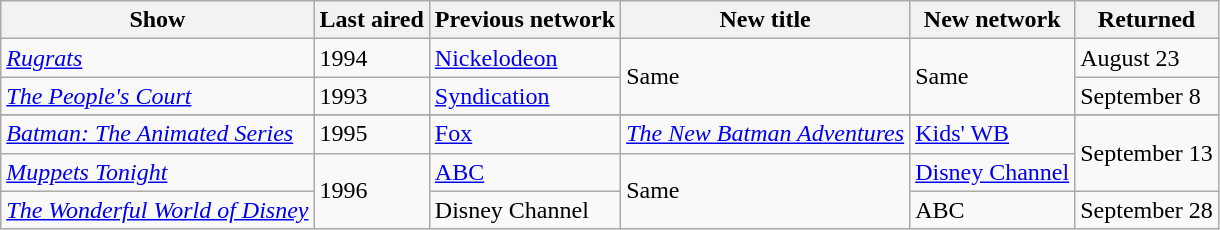<table class="wikitable">
<tr ">
<th>Show</th>
<th>Last aired</th>
<th>Previous network</th>
<th>New title</th>
<th>New network</th>
<th>Returned</th>
</tr>
<tr>
<td><em><a href='#'>Rugrats</a></em></td>
<td>1994</td>
<td><a href='#'>Nickelodeon</a></td>
<td rowspan="2">Same</td>
<td rowspan="2">Same</td>
<td>August 23</td>
</tr>
<tr>
<td><em><a href='#'>The People's Court</a></em></td>
<td>1993</td>
<td><a href='#'>Syndication</a></td>
<td>September 8</td>
</tr>
<tr>
</tr>
<tr>
<td><em><a href='#'>Batman: The Animated Series</a></em></td>
<td>1995</td>
<td><a href='#'>Fox</a></td>
<td><em><a href='#'>The New Batman Adventures</a></em></td>
<td><a href='#'>Kids' WB</a></td>
<td rowspan="2">September 13</td>
</tr>
<tr>
<td><em><a href='#'>Muppets Tonight</a></em></td>
<td rowspan="2">1996</td>
<td><a href='#'>ABC</a></td>
<td rowspan="2">Same</td>
<td><a href='#'>Disney Channel</a></td>
</tr>
<tr>
<td><em><a href='#'>The Wonderful World of Disney</a></em></td>
<td>Disney Channel</td>
<td>ABC</td>
<td>September 28</td>
</tr>
</table>
